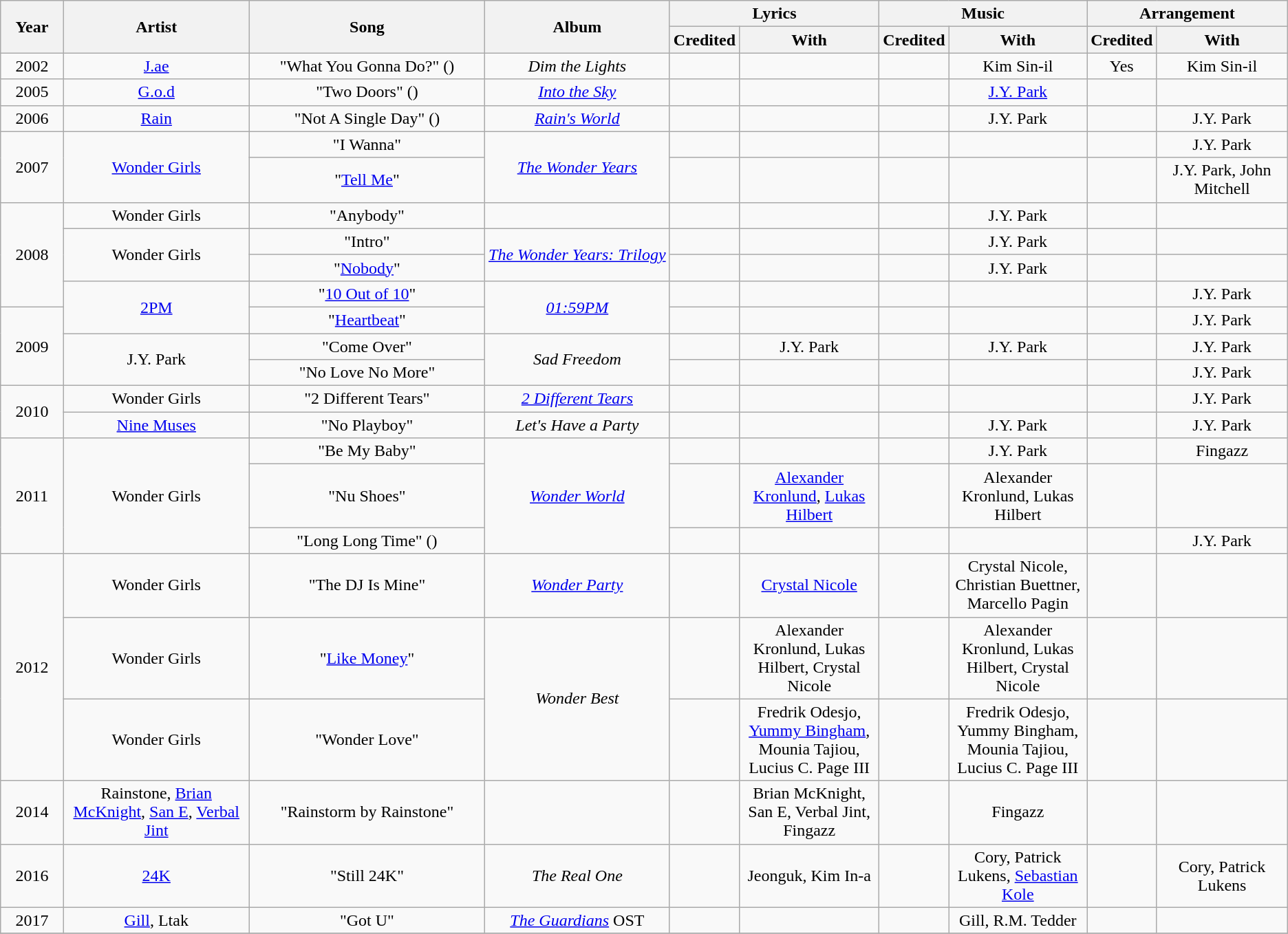<table class="wikitable plainrowheaders" style="text-align:center;">
<tr>
<th rowspan="2" width="80px">Year</th>
<th rowspan="2" width="300px">Artist</th>
<th rowspan="2" width="400px">Song</th>
<th rowspan="2" width="300px">Album</th>
<th colspan="2">Lyrics</th>
<th colspan="2">Music</th>
<th colspan="2">Arrangement</th>
</tr>
<tr>
<th width="50px">Credited</th>
<th width="200px">With</th>
<th width="50px">Credited</th>
<th width="200px">With</th>
<th width="50px">Credited</th>
<th width="200px">With</th>
</tr>
<tr>
<td>2002</td>
<td><a href='#'>J.ae</a></td>
<td>"What You Gonna Do?" ()</td>
<td><em>Dim the Lights</em></td>
<td></td>
<td></td>
<td></td>
<td>Kim Sin-il</td>
<td>Yes</td>
<td>Kim Sin-il</td>
</tr>
<tr>
<td>2005</td>
<td><a href='#'>G.o.d</a><br></td>
<td>"Two Doors" ()</td>
<td><em><a href='#'>Into the Sky</a></em></td>
<td></td>
<td></td>
<td></td>
<td><a href='#'>J.Y. Park</a></td>
<td></td>
<td></td>
</tr>
<tr>
<td>2006</td>
<td><a href='#'>Rain</a></td>
<td>"Not A Single Day" ()</td>
<td><em><a href='#'>Rain's World</a></em></td>
<td></td>
<td></td>
<td></td>
<td>J.Y. Park</td>
<td></td>
<td>J.Y. Park</td>
</tr>
<tr>
<td rowspan="2">2007</td>
<td rowspan="2"><a href='#'>Wonder Girls</a></td>
<td>"I Wanna"</td>
<td rowspan="2"><em><a href='#'>The Wonder Years</a></em></td>
<td></td>
<td></td>
<td></td>
<td></td>
<td></td>
<td>J.Y. Park</td>
</tr>
<tr>
<td>"<a href='#'>Tell Me</a>"</td>
<td></td>
<td></td>
<td></td>
<td></td>
<td></td>
<td>J.Y. Park, John Mitchell</td>
</tr>
<tr>
<td rowspan="4">2008</td>
<td>Wonder Girls<br></td>
<td>"Anybody"</td>
<td></td>
<td></td>
<td></td>
<td></td>
<td>J.Y. Park</td>
<td></td>
<td></td>
</tr>
<tr>
<td rowspan="2">Wonder Girls</td>
<td>"Intro"</td>
<td rowspan="2"><em><a href='#'>The Wonder Years: Trilogy</a></em></td>
<td></td>
<td></td>
<td></td>
<td>J.Y. Park</td>
<td></td>
<td></td>
</tr>
<tr>
<td>"<a href='#'>Nobody</a>"</td>
<td></td>
<td></td>
<td></td>
<td>J.Y. Park</td>
<td></td>
<td></td>
</tr>
<tr>
<td rowspan="2"><a href='#'>2PM</a></td>
<td>"<a href='#'>10 Out of 10</a>"</td>
<td rowspan="2"><em><a href='#'>01:59PM</a></em></td>
<td></td>
<td></td>
<td></td>
<td></td>
<td></td>
<td>J.Y. Park</td>
</tr>
<tr>
<td rowspan="3">2009</td>
<td>"<a href='#'>Heartbeat</a>"</td>
<td></td>
<td></td>
<td></td>
<td></td>
<td></td>
<td>J.Y. Park</td>
</tr>
<tr>
<td rowspan="2">J.Y. Park</td>
<td>"Come Over"</td>
<td rowspan="2"><em>Sad Freedom</em></td>
<td></td>
<td>J.Y. Park</td>
<td></td>
<td>J.Y. Park</td>
<td></td>
<td>J.Y. Park</td>
</tr>
<tr>
<td>"No Love No More"</td>
<td></td>
<td></td>
<td></td>
<td></td>
<td></td>
<td>J.Y. Park</td>
</tr>
<tr>
<td rowspan="2">2010</td>
<td>Wonder Girls</td>
<td>"2 Different Tears"</td>
<td><em><a href='#'>2 Different Tears</a></em></td>
<td></td>
<td></td>
<td></td>
<td></td>
<td></td>
<td>J.Y. Park</td>
</tr>
<tr>
<td><a href='#'>Nine Muses</a></td>
<td>"No Playboy"</td>
<td><em>Let's Have a Party</em></td>
<td></td>
<td></td>
<td></td>
<td>J.Y. Park</td>
<td></td>
<td>J.Y. Park</td>
</tr>
<tr>
<td rowspan="3">2011</td>
<td rowspan="3">Wonder Girls</td>
<td>"Be My Baby"</td>
<td rowspan="3"><em><a href='#'>Wonder World</a></em></td>
<td></td>
<td></td>
<td></td>
<td>J.Y. Park</td>
<td></td>
<td>Fingazz</td>
</tr>
<tr>
<td>"Nu Shoes"</td>
<td></td>
<td><a href='#'>Alexander Kronlund</a>, <a href='#'>Lukas Hilbert</a></td>
<td></td>
<td>Alexander Kronlund, Lukas Hilbert</td>
<td></td>
<td></td>
</tr>
<tr>
<td>"Long Long Time" ()</td>
<td></td>
<td></td>
<td></td>
<td></td>
<td></td>
<td>J.Y. Park</td>
</tr>
<tr>
<td rowspan="3">2012</td>
<td>Wonder Girls<br></td>
<td>"The DJ Is Mine"</td>
<td><em><a href='#'>Wonder Party</a></em></td>
<td></td>
<td><a href='#'>Crystal Nicole</a></td>
<td></td>
<td>Crystal Nicole, Christian Buettner, Marcello Pagin</td>
<td></td>
<td></td>
</tr>
<tr>
<td>Wonder Girls<br></td>
<td>"<a href='#'>Like Money</a>"</td>
<td rowspan="2"><em>Wonder Best</em></td>
<td></td>
<td>Alexander Kronlund, Lukas Hilbert, Crystal Nicole</td>
<td></td>
<td>Alexander Kronlund, Lukas Hilbert, Crystal Nicole</td>
<td></td>
<td></td>
</tr>
<tr>
<td>Wonder Girls</td>
<td>"Wonder Love"</td>
<td></td>
<td>Fredrik Odesjo, <a href='#'>Yummy Bingham</a>, Mounia Tajiou, Lucius C. Page III</td>
<td></td>
<td>Fredrik Odesjo, Yummy Bingham, Mounia Tajiou, Lucius C. Page III</td>
<td></td>
<td></td>
</tr>
<tr>
<td>2014</td>
<td>Rainstone, <a href='#'>Brian McKnight</a>, <a href='#'>San E</a>, <a href='#'>Verbal Jint</a></td>
<td>"Rainstorm by Rainstone"</td>
<td></td>
<td></td>
<td>Brian McKnight, San E, Verbal Jint, Fingazz</td>
<td></td>
<td>Fingazz</td>
<td></td>
<td></td>
</tr>
<tr>
<td>2016</td>
<td><a href='#'>24K</a></td>
<td>"Still 24K"</td>
<td><em>The Real One</em></td>
<td></td>
<td>Jeonguk, Kim In-a</td>
<td></td>
<td>Cory, Patrick Lukens, <a href='#'>Sebastian Kole</a></td>
<td></td>
<td>Cory, Patrick Lukens</td>
</tr>
<tr>
<td>2017</td>
<td><a href='#'>Gill</a>, Ltak</td>
<td>"Got U"</td>
<td><em><a href='#'>The Guardians</a></em> OST</td>
<td></td>
<td></td>
<td></td>
<td>Gill, R.M. Tedder</td>
<td></td>
<td></td>
</tr>
<tr>
</tr>
</table>
